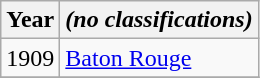<table class="wikitable">
<tr>
<th>Year</th>
<th><em>(no classifications)</em></th>
</tr>
<tr>
<td>1909</td>
<td><a href='#'>Baton Rouge</a></td>
</tr>
<tr>
</tr>
</table>
